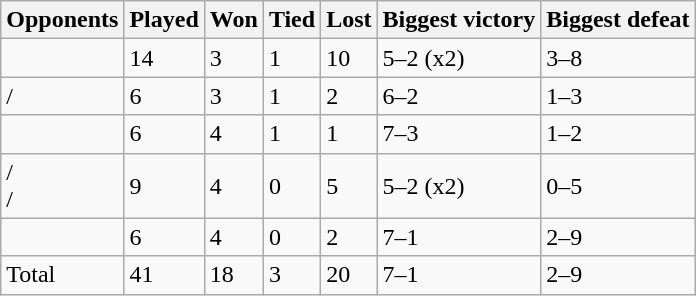<table class="sortable wikitable">
<tr>
<th>Opponents</th>
<th>Played</th>
<th>Won</th>
<th>Tied</th>
<th>Lost</th>
<th>Biggest victory</th>
<th>Biggest defeat</th>
</tr>
<tr>
<td style="text-align:left;"></td>
<td>14</td>
<td>3</td>
<td>1</td>
<td>10</td>
<td>5–2 (x2)</td>
<td>3–8</td>
</tr>
<tr>
<td style="text-align:left;">/<br></td>
<td>6</td>
<td>3</td>
<td>1</td>
<td>2</td>
<td>6–2</td>
<td>1–3</td>
</tr>
<tr>
<td style="text-align:left;"></td>
<td>6</td>
<td>4</td>
<td>1</td>
<td>1</td>
<td>7–3</td>
<td>1–2</td>
</tr>
<tr>
<td style="text-align:left;">/<br>/<br></td>
<td>9</td>
<td>4</td>
<td>0</td>
<td>5</td>
<td>5–2 (x2)</td>
<td>0–5</td>
</tr>
<tr>
<td style="text-align:left;"></td>
<td>6</td>
<td>4</td>
<td>0</td>
<td>2</td>
<td>7–1</td>
<td>2–9</td>
</tr>
<tr class="sortbottom">
<td style="text-align:left;">Total</td>
<td>41</td>
<td>18</td>
<td>3</td>
<td>20</td>
<td>7–1</td>
<td>2–9</td>
</tr>
</table>
